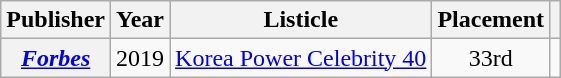<table class="wikitable plainrowheaders sortable" style="margin-right: 0;">
<tr>
<th scope="col">Publisher</th>
<th scope="col">Year</th>
<th scope="col">Listicle</th>
<th scope="col">Placement</th>
<th scope="col" class="unsortable"></th>
</tr>
<tr>
<th scope="row"><em><a href='#'>Forbes</a></em></th>
<td>2019</td>
<td><a href='#'>Korea Power Celebrity 40</a></td>
<td style="text-align:center;">33rd</td>
<td style="text-align:center;"></td>
</tr>
</table>
